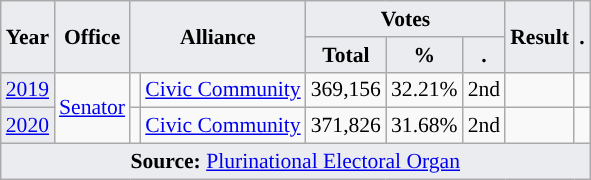<table class="wikitable" style="font-size:90%; text-align:center;">
<tr>
<th style="background-color:#EAECF0;" rowspan=2>Year</th>
<th style="background-color:#EAECF0;" rowspan=2>Office</th>
<th style="background-color:#EAECF0;" colspan=2 rowspan=2>Alliance</th>
<th style="background-color:#EAECF0;" colspan=3>Votes</th>
<th style="background-color:#EAECF0;" rowspan=2>Result</th>
<th style="background-color:#EAECF0;" rowspan=2>.</th>
</tr>
<tr>
<th style="background-color:#EAECF0;">Total</th>
<th style="background-color:#EAECF0;">%</th>
<th style="background-color:#EAECF0;">.</th>
</tr>
<tr>
<td style="background-color:#EAECF0;"><a href='#'>2019</a></td>
<td rowspan=2><a href='#'>Senator</a></td>
<td style="background-color:"></td>
<td><a href='#'>Civic Community</a></td>
<td>369,156</td>
<td>32.21%</td>
<td>2nd</td>
<td></td>
<td></td>
</tr>
<tr>
<td style="background-color:#EAECF0;"><a href='#'>2020</a></td>
<td style="background-color:"></td>
<td><a href='#'>Civic Community</a></td>
<td>371,826</td>
<td>31.68%</td>
<td>2nd</td>
<td></td>
<td></td>
</tr>
<tr>
<td style="background-color:#EAECF0;" colspan=9><strong>Source:</strong> <a href='#'>Plurinational Electoral Organ</a>  </td>
</tr>
</table>
